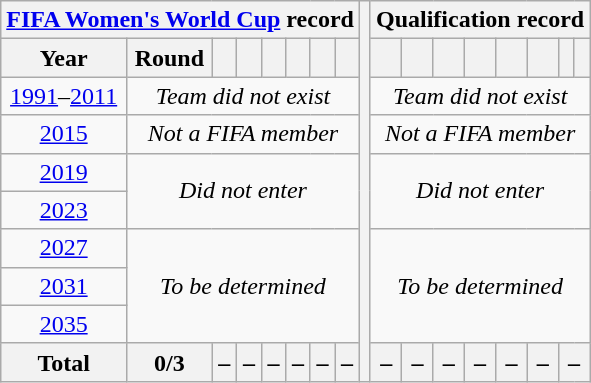<table class="wikitable" style="text-align: center;">
<tr>
<th colspan=8><a href='#'>FIFA Women's World Cup</a> record</th>
<th rowspan=100></th>
<th colspan=8>Qualification record</th>
</tr>
<tr>
<th>Year<br></th>
<th>Round</th>
<th></th>
<th></th>
<th></th>
<th></th>
<th></th>
<th><br></th>
<th></th>
<th></th>
<th></th>
<th></th>
<th></th>
<th></th>
<th></th>
<th></th>
</tr>
<tr>
<td><a href='#'>1991</a>–<a href='#'>2011</a></td>
<td colspan=7><em>Team did not exist</em></td>
<td colspan=8><em>Team did not exist</em></td>
</tr>
<tr>
<td> <a href='#'>2015</a></td>
<td colspan=7><em>Not a FIFA member</em></td>
<td colspan=8><em>Not a FIFA member</em></td>
</tr>
<tr>
<td> <a href='#'>2019</a></td>
<td colspan=7 rowspan=2><em>Did not enter</em></td>
<td colspan=8 rowspan=2><em>Did not enter</em></td>
</tr>
<tr>
<td> <a href='#'>2023</a></td>
</tr>
<tr>
<td> <a href='#'>2027</a></td>
<td colspan=7 rowspan=3><em>To be determined</em></td>
<td colspan=8 rowspan=3><em>To be determined</em></td>
</tr>
<tr>
<td> <a href='#'>2031</a></td>
</tr>
<tr>
<td> <a href='#'>2035</a></td>
</tr>
<tr>
<th><strong>Total</strong></th>
<th>0/3</th>
<th>–</th>
<th>–</th>
<th>–</th>
<th>–</th>
<th>–</th>
<th>–<br></th>
<th>–</th>
<th>–</th>
<th>–</th>
<th>–</th>
<th>–</th>
<th>–</th>
<th colspan=2>–</th>
</tr>
</table>
